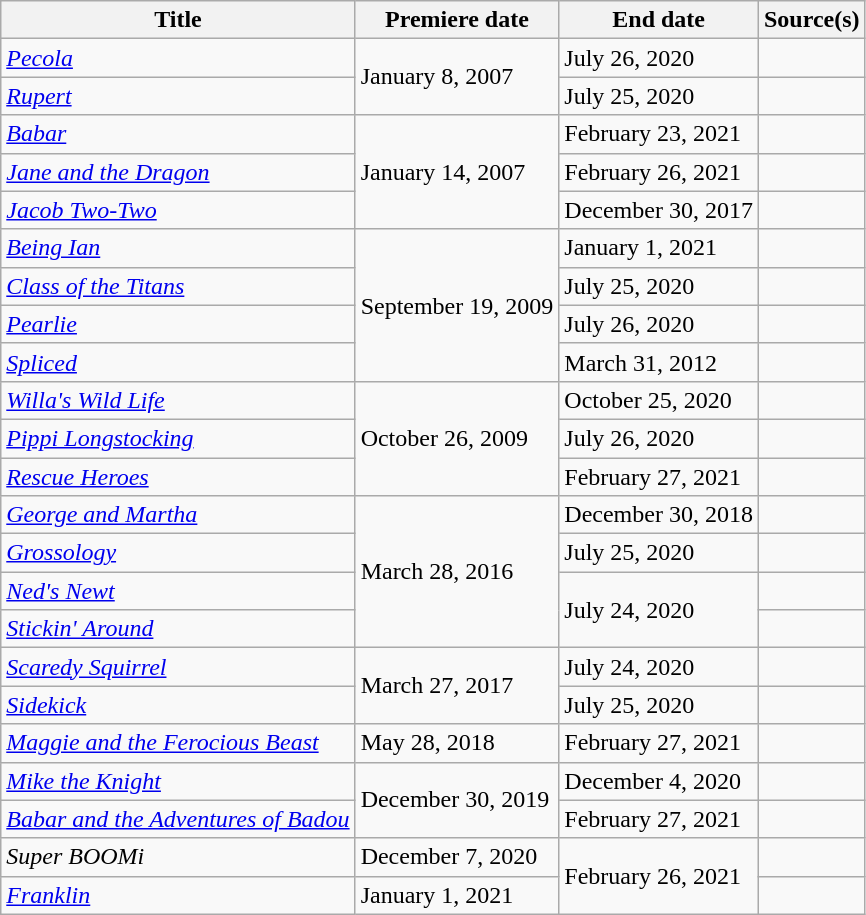<table class="wikitable sortable">
<tr>
<th>Title</th>
<th>Premiere date</th>
<th>End date</th>
<th>Source(s)</th>
</tr>
<tr>
<td><em><a href='#'>Pecola</a></em></td>
<td rowspan=2>January 8, 2007</td>
<td>July 26, 2020</td>
<td></td>
</tr>
<tr>
<td><em><a href='#'>Rupert</a></em></td>
<td>July 25, 2020</td>
<td></td>
</tr>
<tr>
<td><em><a href='#'>Babar</a></em></td>
<td rowspan=3>January 14, 2007</td>
<td>February 23, 2021</td>
<td></td>
</tr>
<tr>
<td><em><a href='#'>Jane and the Dragon</a></em></td>
<td>February 26, 2021</td>
<td></td>
</tr>
<tr>
<td><em><a href='#'>Jacob Two-Two</a></em></td>
<td>December 30, 2017</td>
<td></td>
</tr>
<tr>
<td><em><a href='#'>Being Ian</a></em></td>
<td rowspan=4>September 19, 2009</td>
<td>January 1, 2021</td>
<td></td>
</tr>
<tr>
<td><em><a href='#'>Class of the Titans</a></em></td>
<td>July 25, 2020</td>
<td></td>
</tr>
<tr>
<td><em><a href='#'>Pearlie</a></em></td>
<td>July 26, 2020</td>
<td></td>
</tr>
<tr>
<td><em><a href='#'>Spliced</a></em></td>
<td>March 31, 2012</td>
<td></td>
</tr>
<tr>
<td><em><a href='#'>Willa's Wild Life</a></em></td>
<td rowspan=3>October 26, 2009</td>
<td>October 25, 2020</td>
<td></td>
</tr>
<tr>
<td><em><a href='#'>Pippi Longstocking</a></em></td>
<td>July 26, 2020</td>
<td></td>
</tr>
<tr>
<td><em><a href='#'>Rescue Heroes</a></em></td>
<td>February 27, 2021</td>
<td></td>
</tr>
<tr>
<td><em><a href='#'>George and Martha</a></em></td>
<td rowspan=4>March 28, 2016</td>
<td>December 30, 2018</td>
<td></td>
</tr>
<tr>
<td><em><a href='#'>Grossology</a></em></td>
<td>July 25, 2020</td>
<td></td>
</tr>
<tr>
<td><em><a href='#'>Ned's Newt</a></em></td>
<td rowspan=2>July 24, 2020</td>
<td></td>
</tr>
<tr>
<td><em><a href='#'>Stickin' Around</a></em></td>
<td></td>
</tr>
<tr>
<td><em><a href='#'>Scaredy Squirrel</a></em></td>
<td rowspan=2>March 27, 2017</td>
<td>July 24, 2020</td>
<td></td>
</tr>
<tr>
<td><em><a href='#'>Sidekick</a></em></td>
<td>July 25, 2020</td>
<td></td>
</tr>
<tr>
<td><em><a href='#'>Maggie and the Ferocious Beast</a></em></td>
<td>May 28, 2018</td>
<td>February 27, 2021</td>
<td></td>
</tr>
<tr>
<td><em><a href='#'>Mike the Knight</a></em></td>
<td rowspan=2>December 30, 2019</td>
<td>December 4, 2020</td>
<td></td>
</tr>
<tr>
<td><em><a href='#'>Babar and the Adventures of Badou</a></em></td>
<td>February 27, 2021</td>
<td></td>
</tr>
<tr>
<td><em>Super BOOMi</em></td>
<td>December 7, 2020</td>
<td rowspan=2>February 26, 2021</td>
<td></td>
</tr>
<tr>
<td><em><a href='#'>Franklin</a></em></td>
<td>January 1, 2021</td>
<td></td>
</tr>
</table>
